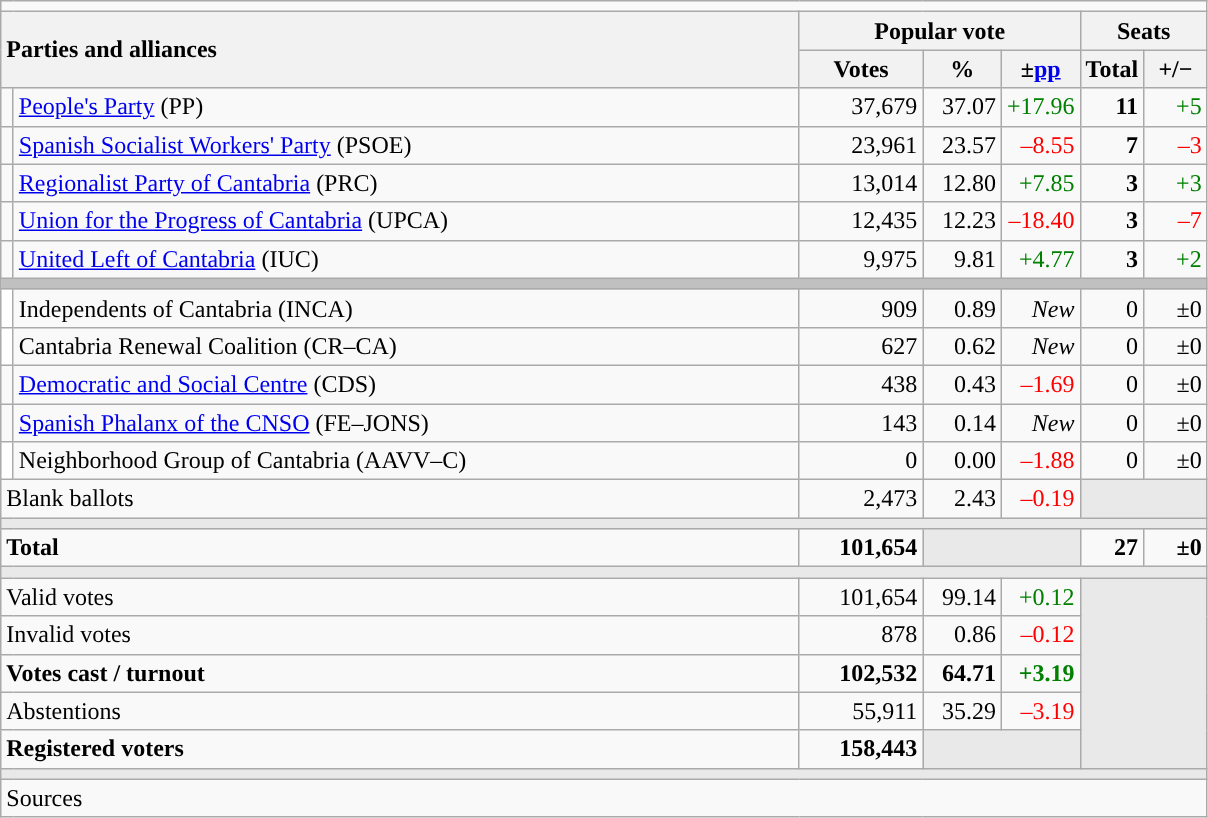<table class="wikitable" style="text-align:right;">
<tr>
<td colspan="7"></td>
</tr>
<tr>
<th style="text-align:left;" rowspan="2" colspan="2" width="525">Parties and alliances</th>
<th colspan="3">Popular vote</th>
<th colspan="2">Seats</th>
</tr>
<tr>
<th width="75">Votes</th>
<th width="45">%</th>
<th width="45">±<a href='#'>pp</a></th>
<th width="35">Total</th>
<th width="35">+/−</th>
</tr>
<tr>
<td width="1" style="color:inherit;background:"></td>
<td align="left"><a href='#'>People's Party</a> (PP)</td>
<td>37,679</td>
<td>37.07</td>
<td style="color:green;">+17.96</td>
<td><strong>11</strong></td>
<td style="color:green;">+5</td>
</tr>
<tr>
<td style="color:inherit;background:"></td>
<td align="left"><a href='#'>Spanish Socialist Workers' Party</a> (PSOE)</td>
<td>23,961</td>
<td>23.57</td>
<td style="color:red;">–8.55</td>
<td><strong>7</strong></td>
<td style="color:red;">–3</td>
</tr>
<tr>
<td style="color:inherit;background:"></td>
<td align="left"><a href='#'>Regionalist Party of Cantabria</a> (PRC)</td>
<td>13,014</td>
<td>12.80</td>
<td style="color:green;">+7.85</td>
<td><strong>3</strong></td>
<td style="color:green;">+3</td>
</tr>
<tr>
<td style="color:inherit;background:"></td>
<td align="left"><a href='#'>Union for the Progress of Cantabria</a> (UPCA)</td>
<td>12,435</td>
<td>12.23</td>
<td style="color:red;">–18.40</td>
<td><strong>3</strong></td>
<td style="color:red;">–7</td>
</tr>
<tr>
<td style="color:inherit;background:"></td>
<td align="left"><a href='#'>United Left of Cantabria</a> (IUC)</td>
<td>9,975</td>
<td>9.81</td>
<td style="color:green;">+4.77</td>
<td><strong>3</strong></td>
<td style="color:green;">+2</td>
</tr>
<tr>
<td colspan="7" bgcolor="#C0C0C0"></td>
</tr>
<tr>
<td bgcolor="white"></td>
<td align="left">Independents of Cantabria (INCA)</td>
<td>909</td>
<td>0.89</td>
<td><em>New</em></td>
<td>0</td>
<td>±0</td>
</tr>
<tr>
<td bgcolor="white"></td>
<td align="left">Cantabria Renewal Coalition (CR–CA)</td>
<td>627</td>
<td>0.62</td>
<td><em>New</em></td>
<td>0</td>
<td>±0</td>
</tr>
<tr>
<td style="color:inherit;background:"></td>
<td align="left"><a href='#'>Democratic and Social Centre</a> (CDS)</td>
<td>438</td>
<td>0.43</td>
<td style="color:red;">–1.69</td>
<td>0</td>
<td>±0</td>
</tr>
<tr>
<td style="color:inherit;background:"></td>
<td align="left"><a href='#'>Spanish Phalanx of the CNSO</a> (FE–JONS)</td>
<td>143</td>
<td>0.14</td>
<td><em>New</em></td>
<td>0</td>
<td>±0</td>
</tr>
<tr>
<td bgcolor="white"></td>
<td align="left">Neighborhood Group of Cantabria (AAVV–C)</td>
<td>0</td>
<td>0.00</td>
<td style="color:red;">–1.88</td>
<td>0</td>
<td>±0</td>
</tr>
<tr>
<td align="left" colspan="2">Blank ballots</td>
<td>2,473</td>
<td>2.43</td>
<td style="color:red;">–0.19</td>
<td bgcolor="#E9E9E9" colspan="2"></td>
</tr>
<tr>
<td colspan="7" bgcolor="#E9E9E9"></td>
</tr>
<tr style="font-weight:bold;">
<td align="left" colspan="2">Total</td>
<td>101,654</td>
<td bgcolor="#E9E9E9" colspan="2"></td>
<td>27</td>
<td>±0</td>
</tr>
<tr>
<td colspan="7" bgcolor="#E9E9E9"></td>
</tr>
<tr>
<td align="left" colspan="2">Valid votes</td>
<td>101,654</td>
<td>99.14</td>
<td style="color:green;">+0.12</td>
<td bgcolor="#E9E9E9" colspan="2" rowspan="5"></td>
</tr>
<tr>
<td align="left" colspan="2">Invalid votes</td>
<td>878</td>
<td>0.86</td>
<td style="color:red;">–0.12</td>
</tr>
<tr style="font-weight:bold;">
<td align="left" colspan="2">Votes cast / turnout</td>
<td>102,532</td>
<td>64.71</td>
<td style="color:green;">+3.19</td>
</tr>
<tr>
<td align="left" colspan="2">Abstentions</td>
<td>55,911</td>
<td>35.29</td>
<td style="color:red;">–3.19</td>
</tr>
<tr style="font-weight:bold;">
<td align="left" colspan="2">Registered voters</td>
<td>158,443</td>
<td bgcolor="#E9E9E9" colspan="2"></td>
</tr>
<tr>
<td colspan="7" bgcolor="#E9E9E9"></td>
</tr>
<tr>
<td align="left" colspan="7">Sources</td>
</tr>
</table>
